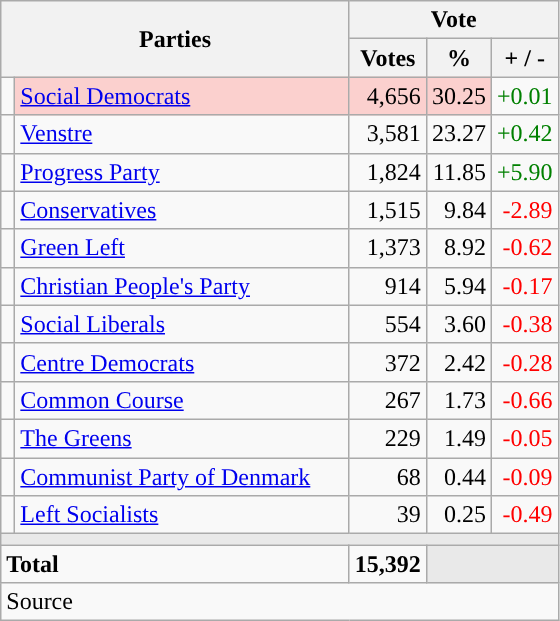<table class="wikitable" style="text-align:right;">
<tr>
<th style="text-align:centre;" rowspan="2" colspan="2" width="225">Parties</th>
<th colspan="3">Vote</th>
</tr>
<tr>
<th width="15">Votes</th>
<th width="15">%</th>
<th width="15">+ / -</th>
</tr>
<tr>
<td width="2" style="color:inherit;background:"></td>
<td bgcolor=#fbd0ce  align="left"><a href='#'>Social Democrats</a></td>
<td bgcolor=#fbd0ce>4,656</td>
<td bgcolor=#fbd0ce>30.25</td>
<td style=color:green;>+0.01</td>
</tr>
<tr>
<td width="2" style="color:inherit;background:"></td>
<td align="left"><a href='#'>Venstre</a></td>
<td>3,581</td>
<td>23.27</td>
<td style=color:green;>+0.42</td>
</tr>
<tr>
<td width="2" style="color:inherit;background:"></td>
<td align="left"><a href='#'>Progress Party</a></td>
<td>1,824</td>
<td>11.85</td>
<td style=color:green;>+5.90</td>
</tr>
<tr>
<td width="2" style="color:inherit;background:"></td>
<td align="left"><a href='#'>Conservatives</a></td>
<td>1,515</td>
<td>9.84</td>
<td style=color:red;>-2.89</td>
</tr>
<tr>
<td width="2" style="color:inherit;background:"></td>
<td align="left"><a href='#'>Green Left</a></td>
<td>1,373</td>
<td>8.92</td>
<td style=color:red;>-0.62</td>
</tr>
<tr>
<td width="2" style="color:inherit;background:"></td>
<td align="left"><a href='#'>Christian People's Party</a></td>
<td>914</td>
<td>5.94</td>
<td style=color:red;>-0.17</td>
</tr>
<tr>
<td width="2" style="color:inherit;background:"></td>
<td align="left"><a href='#'>Social Liberals</a></td>
<td>554</td>
<td>3.60</td>
<td style=color:red;>-0.38</td>
</tr>
<tr>
<td width="2" style="color:inherit;background:"></td>
<td align="left"><a href='#'>Centre Democrats</a></td>
<td>372</td>
<td>2.42</td>
<td style=color:red;>-0.28</td>
</tr>
<tr>
<td width="2" style="color:inherit;background:"></td>
<td align="left"><a href='#'>Common Course</a></td>
<td>267</td>
<td>1.73</td>
<td style=color:red;>-0.66</td>
</tr>
<tr>
<td width="2" style="color:inherit;background:"></td>
<td align="left"><a href='#'>The Greens</a></td>
<td>229</td>
<td>1.49</td>
<td style=color:red;>-0.05</td>
</tr>
<tr>
<td width="2" style="color:inherit;background:"></td>
<td align="left"><a href='#'>Communist Party of Denmark</a></td>
<td>68</td>
<td>0.44</td>
<td style=color:red;>-0.09</td>
</tr>
<tr>
<td width="2" style="color:inherit;background:"></td>
<td align="left"><a href='#'>Left Socialists</a></td>
<td>39</td>
<td>0.25</td>
<td style=color:red;>-0.49</td>
</tr>
<tr>
<td colspan="7" bgcolor="#E9E9E9"></td>
</tr>
<tr>
<td align="left" colspan="2"><strong>Total</strong></td>
<td><strong>15,392</strong></td>
<td bgcolor="#E9E9E9" colspan="2"></td>
</tr>
<tr>
<td align="left" colspan="6">Source</td>
</tr>
</table>
